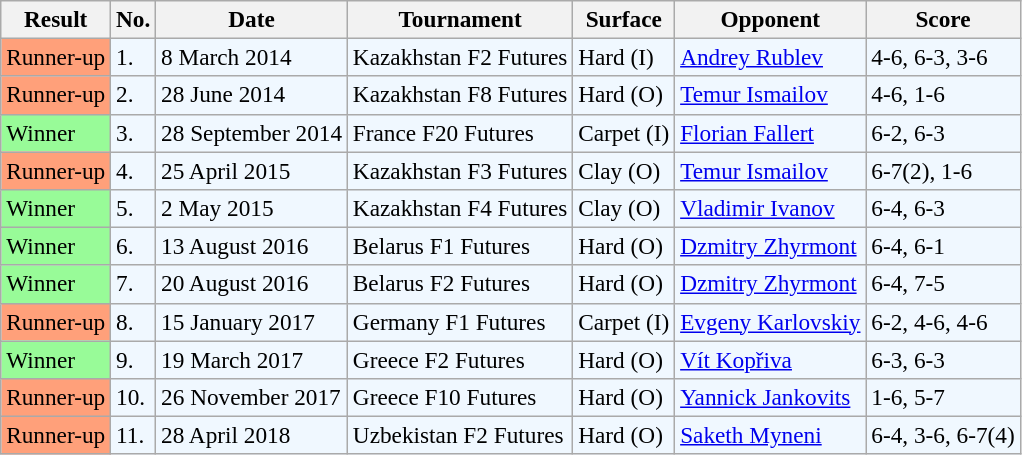<table class="sortable wikitable" style=font-size:97%>
<tr>
<th>Result</th>
<th>No.</th>
<th>Date</th>
<th>Tournament</th>
<th>Surface</th>
<th>Opponent</th>
<th>Score</th>
</tr>
<tr style="background:#f0f8ff;">
<td style="background:#ffa07a;">Runner-up</td>
<td>1.</td>
<td>8 March 2014</td>
<td>Kazakhstan F2 Futures</td>
<td>Hard (I)</td>
<td> <a href='#'>Andrey Rublev</a></td>
<td>4-6, 6-3, 3-6</td>
</tr>
<tr style="background:#f0f8ff;">
<td style="background:#ffa07a;">Runner-up</td>
<td>2.</td>
<td>28 June 2014</td>
<td>Kazakhstan F8 Futures</td>
<td>Hard (O)</td>
<td> <a href='#'>Temur Ismailov</a></td>
<td>4-6, 1-6</td>
</tr>
<tr style="background:#f0f8ff;">
<td style="background:#98fb98;">Winner</td>
<td>3.</td>
<td>28 September 2014</td>
<td>France F20 Futures</td>
<td>Carpet (I)</td>
<td> <a href='#'>Florian Fallert</a></td>
<td>6-2, 6-3</td>
</tr>
<tr style="background:#f0f8ff;">
<td style="background:#ffa07a;">Runner-up</td>
<td>4.</td>
<td>25 April 2015</td>
<td>Kazakhstan F3 Futures</td>
<td>Clay (O)</td>
<td> <a href='#'>Temur Ismailov</a></td>
<td>6-7(2), 1-6</td>
</tr>
<tr style="background:#f0f8ff;">
<td style="background:#98fb98;">Winner</td>
<td>5.</td>
<td>2 May 2015</td>
<td>Kazakhstan F4 Futures</td>
<td>Clay (O)</td>
<td> <a href='#'>Vladimir Ivanov</a></td>
<td>6-4, 6-3</td>
</tr>
<tr style="background:#f0f8ff;">
<td style="background:#98fb98;">Winner</td>
<td>6.</td>
<td>13 August 2016</td>
<td>Belarus F1 Futures</td>
<td>Hard (O)</td>
<td> <a href='#'>Dzmitry Zhyrmont</a></td>
<td>6-4, 6-1</td>
</tr>
<tr style="background:#f0f8ff;">
<td style="background:#98fb98;">Winner</td>
<td>7.</td>
<td>20 August 2016</td>
<td>Belarus F2 Futures</td>
<td>Hard (O)</td>
<td> <a href='#'>Dzmitry Zhyrmont</a></td>
<td>6-4, 7-5</td>
</tr>
<tr style="background:#f0f8ff;">
<td style="background:#ffa07a;">Runner-up</td>
<td>8.</td>
<td>15 January 2017</td>
<td>Germany F1 Futures</td>
<td>Carpet (I)</td>
<td> <a href='#'>Evgeny Karlovskiy</a></td>
<td>6-2, 4-6, 4-6</td>
</tr>
<tr style="background:#f0f8ff;">
<td style="background:#98fb98;">Winner</td>
<td>9.</td>
<td>19 March 2017</td>
<td>Greece F2 Futures</td>
<td>Hard (O)</td>
<td> <a href='#'>Vít Kopřiva</a></td>
<td>6-3, 6-3</td>
</tr>
<tr style="background:#f0f8ff;">
<td style="background:#ffa07a;">Runner-up</td>
<td>10.</td>
<td>26 November 2017</td>
<td>Greece F10 Futures</td>
<td>Hard (O)</td>
<td> <a href='#'>Yannick Jankovits</a></td>
<td>1-6, 5-7</td>
</tr>
<tr style="background:#f0f8ff;">
<td style="background:#ffa07a;">Runner-up</td>
<td>11.</td>
<td>28 April 2018</td>
<td>Uzbekistan F2 Futures</td>
<td>Hard (O)</td>
<td> <a href='#'>Saketh Myneni</a></td>
<td>6-4, 3-6, 6-7(4)</td>
</tr>
</table>
